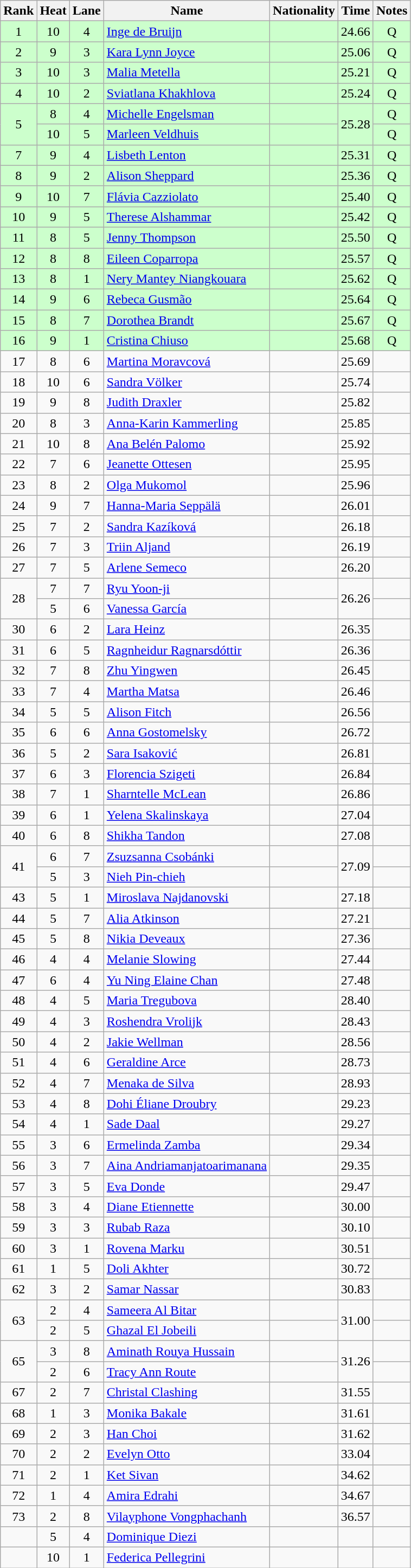<table class="wikitable sortable" style="text-align:center">
<tr>
<th>Rank</th>
<th>Heat</th>
<th>Lane</th>
<th>Name</th>
<th>Nationality</th>
<th>Time</th>
<th>Notes</th>
</tr>
<tr bgcolor=#ccffcc>
<td>1</td>
<td>10</td>
<td>4</td>
<td align=left><a href='#'>Inge de Bruijn</a></td>
<td align=left></td>
<td>24.66</td>
<td>Q</td>
</tr>
<tr bgcolor=#ccffcc>
<td>2</td>
<td>9</td>
<td>3</td>
<td align=left><a href='#'>Kara Lynn Joyce</a></td>
<td align=left></td>
<td>25.06</td>
<td>Q</td>
</tr>
<tr bgcolor=#ccffcc>
<td>3</td>
<td>10</td>
<td>3</td>
<td align=left><a href='#'>Malia Metella</a></td>
<td align=left></td>
<td>25.21</td>
<td>Q</td>
</tr>
<tr bgcolor=#ccffcc>
<td>4</td>
<td>10</td>
<td>2</td>
<td align=left><a href='#'>Sviatlana Khakhlova</a></td>
<td align=left></td>
<td>25.24</td>
<td>Q</td>
</tr>
<tr bgcolor=#ccffcc>
<td rowspan=2>5</td>
<td>8</td>
<td>4</td>
<td align=left><a href='#'>Michelle Engelsman</a></td>
<td align=left></td>
<td rowspan=2>25.28</td>
<td>Q</td>
</tr>
<tr bgcolor=#ccffcc>
<td>10</td>
<td>5</td>
<td align=left><a href='#'>Marleen Veldhuis</a></td>
<td align=left></td>
<td>Q</td>
</tr>
<tr bgcolor=#ccffcc>
<td>7</td>
<td>9</td>
<td>4</td>
<td align=left><a href='#'>Lisbeth Lenton</a></td>
<td align=left></td>
<td>25.31</td>
<td>Q</td>
</tr>
<tr bgcolor=#ccffcc>
<td>8</td>
<td>9</td>
<td>2</td>
<td align=left><a href='#'>Alison Sheppard</a></td>
<td align=left></td>
<td>25.36</td>
<td>Q</td>
</tr>
<tr bgcolor=#ccffcc>
<td>9</td>
<td>10</td>
<td>7</td>
<td align=left><a href='#'>Flávia Cazziolato</a></td>
<td align=left></td>
<td>25.40</td>
<td>Q</td>
</tr>
<tr bgcolor=#ccffcc>
<td>10</td>
<td>9</td>
<td>5</td>
<td align=left><a href='#'>Therese Alshammar</a></td>
<td align=left></td>
<td>25.42</td>
<td>Q</td>
</tr>
<tr bgcolor=#ccffcc>
<td>11</td>
<td>8</td>
<td>5</td>
<td align=left><a href='#'>Jenny Thompson</a></td>
<td align=left></td>
<td>25.50</td>
<td>Q</td>
</tr>
<tr bgcolor=#ccffcc>
<td>12</td>
<td>8</td>
<td>8</td>
<td align=left><a href='#'>Eileen Coparropa</a></td>
<td align=left></td>
<td>25.57</td>
<td>Q</td>
</tr>
<tr bgcolor=#ccffcc>
<td>13</td>
<td>8</td>
<td>1</td>
<td align=left><a href='#'>Nery Mantey Niangkouara</a></td>
<td align=left></td>
<td>25.62</td>
<td>Q</td>
</tr>
<tr bgcolor=#ccffcc>
<td>14</td>
<td>9</td>
<td>6</td>
<td align=left><a href='#'>Rebeca Gusmão</a></td>
<td align=left></td>
<td>25.64</td>
<td>Q</td>
</tr>
<tr bgcolor=#ccffcc>
<td>15</td>
<td>8</td>
<td>7</td>
<td align=left><a href='#'>Dorothea Brandt</a></td>
<td align=left></td>
<td>25.67</td>
<td>Q</td>
</tr>
<tr bgcolor=#ccffcc>
<td>16</td>
<td>9</td>
<td>1</td>
<td align=left><a href='#'>Cristina Chiuso</a></td>
<td align=left></td>
<td>25.68</td>
<td>Q</td>
</tr>
<tr>
<td>17</td>
<td>8</td>
<td>6</td>
<td align=left><a href='#'>Martina Moravcová</a></td>
<td align=left></td>
<td>25.69</td>
<td></td>
</tr>
<tr>
<td>18</td>
<td>10</td>
<td>6</td>
<td align=left><a href='#'>Sandra Völker</a></td>
<td align=left></td>
<td>25.74</td>
<td></td>
</tr>
<tr>
<td>19</td>
<td>9</td>
<td>8</td>
<td align=left><a href='#'>Judith Draxler</a></td>
<td align=left></td>
<td>25.82</td>
<td></td>
</tr>
<tr>
<td>20</td>
<td>8</td>
<td>3</td>
<td align=left><a href='#'>Anna-Karin Kammerling</a></td>
<td align=left></td>
<td>25.85</td>
<td></td>
</tr>
<tr>
<td>21</td>
<td>10</td>
<td>8</td>
<td align=left><a href='#'>Ana Belén Palomo</a></td>
<td align=left></td>
<td>25.92</td>
<td></td>
</tr>
<tr>
<td>22</td>
<td>7</td>
<td>6</td>
<td align=left><a href='#'>Jeanette Ottesen</a></td>
<td align=left></td>
<td>25.95</td>
<td></td>
</tr>
<tr>
<td>23</td>
<td>8</td>
<td>2</td>
<td align=left><a href='#'>Olga Mukomol</a></td>
<td align=left></td>
<td>25.96</td>
<td></td>
</tr>
<tr>
<td>24</td>
<td>9</td>
<td>7</td>
<td align=left><a href='#'>Hanna-Maria Seppälä</a></td>
<td align=left></td>
<td>26.01</td>
<td></td>
</tr>
<tr>
<td>25</td>
<td>7</td>
<td>2</td>
<td align=left><a href='#'>Sandra Kazíková</a></td>
<td align=left></td>
<td>26.18</td>
<td></td>
</tr>
<tr>
<td>26</td>
<td>7</td>
<td>3</td>
<td align=left><a href='#'>Triin Aljand</a></td>
<td align=left></td>
<td>26.19</td>
<td></td>
</tr>
<tr>
<td>27</td>
<td>7</td>
<td>5</td>
<td align=left><a href='#'>Arlene Semeco</a></td>
<td align=left></td>
<td>26.20</td>
<td></td>
</tr>
<tr>
<td rowspan=2>28</td>
<td>7</td>
<td>7</td>
<td align=left><a href='#'>Ryu Yoon-ji</a></td>
<td align=left></td>
<td rowspan=2>26.26</td>
<td></td>
</tr>
<tr>
<td>5</td>
<td>6</td>
<td align=left><a href='#'>Vanessa García</a></td>
<td align=left></td>
<td></td>
</tr>
<tr>
<td>30</td>
<td>6</td>
<td>2</td>
<td align=left><a href='#'>Lara Heinz</a></td>
<td align=left></td>
<td>26.35</td>
<td></td>
</tr>
<tr>
<td>31</td>
<td>6</td>
<td>5</td>
<td align=left><a href='#'>Ragnheidur Ragnarsdóttir</a></td>
<td align=left></td>
<td>26.36</td>
<td></td>
</tr>
<tr>
<td>32</td>
<td>7</td>
<td>8</td>
<td align=left><a href='#'>Zhu Yingwen</a></td>
<td align=left></td>
<td>26.45</td>
<td></td>
</tr>
<tr>
<td>33</td>
<td>7</td>
<td>4</td>
<td align=left><a href='#'>Martha Matsa</a></td>
<td align=left></td>
<td>26.46</td>
<td></td>
</tr>
<tr>
<td>34</td>
<td>5</td>
<td>5</td>
<td align=left><a href='#'>Alison Fitch</a></td>
<td align=left></td>
<td>26.56</td>
<td></td>
</tr>
<tr>
<td>35</td>
<td>6</td>
<td>6</td>
<td align=left><a href='#'>Anna Gostomelsky</a></td>
<td align=left></td>
<td>26.72</td>
<td></td>
</tr>
<tr>
<td>36</td>
<td>5</td>
<td>2</td>
<td align=left><a href='#'>Sara Isaković</a></td>
<td align=left></td>
<td>26.81</td>
<td></td>
</tr>
<tr>
<td>37</td>
<td>6</td>
<td>3</td>
<td align=left><a href='#'>Florencia Szigeti</a></td>
<td align=left></td>
<td>26.84</td>
<td></td>
</tr>
<tr>
<td>38</td>
<td>7</td>
<td>1</td>
<td align=left><a href='#'>Sharntelle McLean</a></td>
<td align=left></td>
<td>26.86</td>
<td></td>
</tr>
<tr>
<td>39</td>
<td>6</td>
<td>1</td>
<td align=left><a href='#'>Yelena Skalinskaya</a></td>
<td align=left></td>
<td>27.04</td>
<td></td>
</tr>
<tr>
<td>40</td>
<td>6</td>
<td>8</td>
<td align=left><a href='#'>Shikha Tandon</a></td>
<td align=left></td>
<td>27.08</td>
<td></td>
</tr>
<tr>
<td rowspan=2>41</td>
<td>6</td>
<td>7</td>
<td align=left><a href='#'>Zsuzsanna Csobánki</a></td>
<td align=left></td>
<td rowspan=2>27.09</td>
<td></td>
</tr>
<tr>
<td>5</td>
<td>3</td>
<td align=left><a href='#'>Nieh Pin-chieh</a></td>
<td align=left></td>
<td></td>
</tr>
<tr>
<td>43</td>
<td>5</td>
<td>1</td>
<td align=left><a href='#'>Miroslava Najdanovski</a></td>
<td align=left></td>
<td>27.18</td>
<td></td>
</tr>
<tr>
<td>44</td>
<td>5</td>
<td>7</td>
<td align=left><a href='#'>Alia Atkinson</a></td>
<td align=left></td>
<td>27.21</td>
<td></td>
</tr>
<tr>
<td>45</td>
<td>5</td>
<td>8</td>
<td align=left><a href='#'>Nikia Deveaux</a></td>
<td align=left></td>
<td>27.36</td>
<td></td>
</tr>
<tr>
<td>46</td>
<td>4</td>
<td>4</td>
<td align=left><a href='#'>Melanie Slowing</a></td>
<td align=left></td>
<td>27.44</td>
<td></td>
</tr>
<tr>
<td>47</td>
<td>6</td>
<td>4</td>
<td align=left><a href='#'>Yu Ning Elaine Chan</a></td>
<td align=left></td>
<td>27.48</td>
<td></td>
</tr>
<tr>
<td>48</td>
<td>4</td>
<td>5</td>
<td align=left><a href='#'>Maria Tregubova</a></td>
<td align=left></td>
<td>28.40</td>
<td></td>
</tr>
<tr>
<td>49</td>
<td>4</td>
<td>3</td>
<td align=left><a href='#'>Roshendra Vrolijk</a></td>
<td align=left></td>
<td>28.43</td>
<td></td>
</tr>
<tr>
<td>50</td>
<td>4</td>
<td>2</td>
<td align=left><a href='#'>Jakie Wellman</a></td>
<td align=left></td>
<td>28.56</td>
<td></td>
</tr>
<tr>
<td>51</td>
<td>4</td>
<td>6</td>
<td align=left><a href='#'>Geraldine Arce</a></td>
<td align=left></td>
<td>28.73</td>
<td></td>
</tr>
<tr>
<td>52</td>
<td>4</td>
<td>7</td>
<td align=left><a href='#'>Menaka de Silva</a></td>
<td align=left></td>
<td>28.93</td>
<td></td>
</tr>
<tr>
<td>53</td>
<td>4</td>
<td>8</td>
<td align=left><a href='#'>Dohi Éliane Droubry</a></td>
<td align=left></td>
<td>29.23</td>
<td></td>
</tr>
<tr>
<td>54</td>
<td>4</td>
<td>1</td>
<td align=left><a href='#'>Sade Daal</a></td>
<td align=left></td>
<td>29.27</td>
<td></td>
</tr>
<tr>
<td>55</td>
<td>3</td>
<td>6</td>
<td align=left><a href='#'>Ermelinda Zamba</a></td>
<td align=left></td>
<td>29.34</td>
<td></td>
</tr>
<tr>
<td>56</td>
<td>3</td>
<td>7</td>
<td align=left><a href='#'>Aina Andriamanjatoarimanana</a></td>
<td align=left></td>
<td>29.35</td>
<td></td>
</tr>
<tr>
<td>57</td>
<td>3</td>
<td>5</td>
<td align=left><a href='#'>Eva Donde</a></td>
<td align=left></td>
<td>29.47</td>
<td></td>
</tr>
<tr>
<td>58</td>
<td>3</td>
<td>4</td>
<td align=left><a href='#'>Diane Etiennette</a></td>
<td align=left></td>
<td>30.00</td>
<td></td>
</tr>
<tr>
<td>59</td>
<td>3</td>
<td>3</td>
<td align=left><a href='#'>Rubab Raza</a></td>
<td align=left></td>
<td>30.10</td>
<td></td>
</tr>
<tr>
<td>60</td>
<td>3</td>
<td>1</td>
<td align=left><a href='#'>Rovena Marku</a></td>
<td align=left></td>
<td>30.51</td>
<td></td>
</tr>
<tr>
<td>61</td>
<td>1</td>
<td>5</td>
<td align=left><a href='#'>Doli Akhter</a></td>
<td align=left></td>
<td>30.72</td>
<td></td>
</tr>
<tr>
<td>62</td>
<td>3</td>
<td>2</td>
<td align=left><a href='#'>Samar Nassar</a></td>
<td align=left></td>
<td>30.83</td>
<td></td>
</tr>
<tr>
<td rowspan=2>63</td>
<td>2</td>
<td>4</td>
<td align=left><a href='#'>Sameera Al Bitar</a></td>
<td align=left></td>
<td rowspan=2>31.00</td>
<td></td>
</tr>
<tr>
<td>2</td>
<td>5</td>
<td align=left><a href='#'>Ghazal El Jobeili</a></td>
<td align=left></td>
<td></td>
</tr>
<tr>
<td rowspan=2>65</td>
<td>3</td>
<td>8</td>
<td align=left><a href='#'>Aminath Rouya Hussain</a></td>
<td align=left></td>
<td rowspan=2>31.26</td>
<td></td>
</tr>
<tr>
<td>2</td>
<td>6</td>
<td align=left><a href='#'>Tracy Ann Route</a></td>
<td align=left></td>
<td></td>
</tr>
<tr>
<td>67</td>
<td>2</td>
<td>7</td>
<td align=left><a href='#'>Christal Clashing</a></td>
<td align=left></td>
<td>31.55</td>
<td></td>
</tr>
<tr>
<td>68</td>
<td>1</td>
<td>3</td>
<td align=left><a href='#'>Monika Bakale</a></td>
<td align=left></td>
<td>31.61</td>
<td></td>
</tr>
<tr>
<td>69</td>
<td>2</td>
<td>3</td>
<td align=left><a href='#'>Han Choi</a></td>
<td align=left></td>
<td>31.62</td>
<td></td>
</tr>
<tr>
<td>70</td>
<td>2</td>
<td>2</td>
<td align=left><a href='#'>Evelyn Otto</a></td>
<td align=left></td>
<td>33.04</td>
<td></td>
</tr>
<tr>
<td>71</td>
<td>2</td>
<td>1</td>
<td align=left><a href='#'>Ket Sivan</a></td>
<td align=left></td>
<td>34.62</td>
<td></td>
</tr>
<tr>
<td>72</td>
<td>1</td>
<td>4</td>
<td align=left><a href='#'>Amira Edrahi</a></td>
<td align=left></td>
<td>34.67</td>
<td></td>
</tr>
<tr>
<td>73</td>
<td>2</td>
<td>8</td>
<td align=left><a href='#'>Vilayphone Vongphachanh</a></td>
<td align=left></td>
<td>36.57</td>
<td></td>
</tr>
<tr>
<td></td>
<td>5</td>
<td>4</td>
<td align=left><a href='#'>Dominique Diezi</a></td>
<td align=left></td>
<td></td>
<td></td>
</tr>
<tr>
<td></td>
<td>10</td>
<td>1</td>
<td align=left><a href='#'>Federica Pellegrini</a></td>
<td align=left></td>
<td></td>
<td></td>
</tr>
</table>
